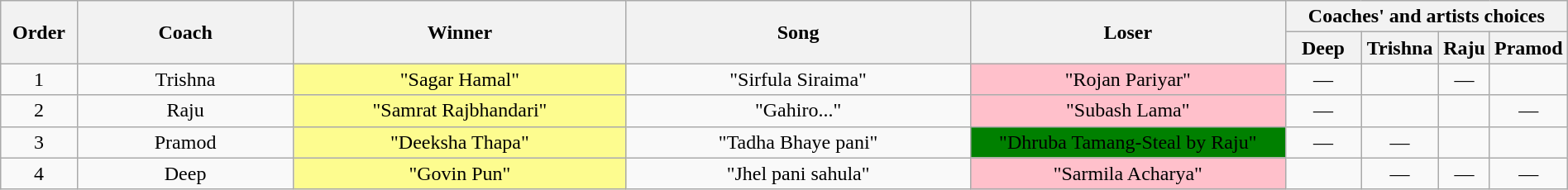<table class="wikitable plainrowheaders" style="text-align:center; width:100%;">
<tr>
<th scope="col" style="width:05%;" rowspan="2">Order</th>
<th scope="col" style="width:15%;" rowspan="2">Coach</th>
<th scope="col" style="width:23%;" rowspan="2">Winner</th>
<th scope="col" style="width:24%;" rowspan="2">Song</th>
<th scope="col" style="width:22%;" rowspan="2">Loser</th>
<th scope="col" style="width:20%;" colspan="4">Coaches' and artists choices</th>
</tr>
<tr>
<th scope="col" style="width:05%;">Deep</th>
<th scope="col" style="width:05%;">Trishna</th>
<th scope="col" style="width:05%;">Raju</th>
<th scope="col" style="width:05%;">Pramod</th>
</tr>
<tr>
<td scope="row">1</td>
<td>Trishna</td>
<td style="background:#fdfc8f;text-align:center;">"Sagar Hamal"</td>
<td>"Sirfula Siraima"</td>
<td style="background:pink;text-align:center;">"Rojan Pariyar"</td>
<td>—</td>
<td></td>
<td>—</td>
</tr>
<tr>
<td scope="row">2</td>
<td>Raju</td>
<td style="background:#fdfc8f;text-align:center;">"Samrat Rajbhandari"</td>
<td>"Gahiro..."</td>
<td style="background:pink;text-align:center;">"Subash Lama"</td>
<td>—</td>
<td></td>
<td></td>
<td>—</td>
</tr>
<tr>
<td scope="row">3</td>
<td>Pramod</td>
<td style="background:#fdfc8f;text-align:center;">"Deeksha Thapa"</td>
<td>"Tadha Bhaye pani"</td>
<td style="background:Green;text-align:center;">"Dhruba Tamang-Steal by Raju"</td>
<td>—</td>
<td>—</td>
<td></td>
</tr>
<tr>
<td scope="row">4</td>
<td>Deep</td>
<td style="background:#fdfc8f;text-align:center;">"Govin Pun"</td>
<td>"Jhel pani sahula"</td>
<td style="background:pink;text-align:center;">"Sarmila Acharya"</td>
<td></td>
<td>—</td>
<td>—</td>
<td>—</td>
</tr>
</table>
